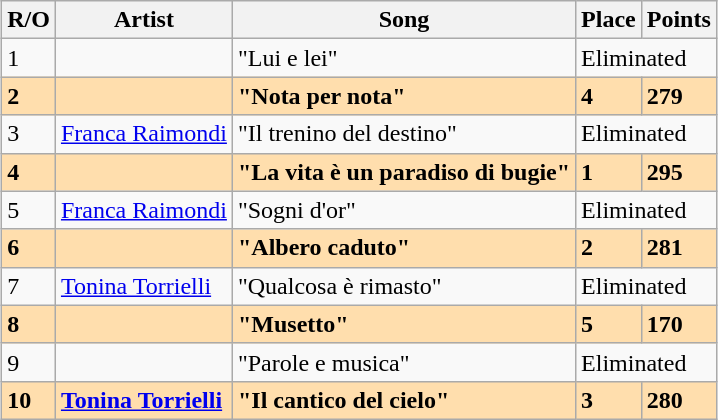<table class="sortable wikitable" style="margin: 1em auto 1em auto; text-align:left">
<tr>
<th>R/O</th>
<th>Artist</th>
<th>Song</th>
<th>Place</th>
<th>Points</th>
</tr>
<tr>
<td>1</td>
<td></td>
<td>"Lui e lei"</td>
<td colspan=2>Eliminated</td>
</tr>
<tr style="font-weight: bold; background: navajowhite;">
<td>2</td>
<td></td>
<td>"Nota per nota"</td>
<td>4</td>
<td>279</td>
</tr>
<tr>
<td>3</td>
<td><a href='#'>Franca Raimondi</a></td>
<td>"Il trenino del destino"</td>
<td colspan=2>Eliminated</td>
</tr>
<tr style="font-weight: bold; background: navajowhite;">
<td>4</td>
<td></td>
<td>"La vita è un paradiso di bugie"</td>
<td>1</td>
<td>295</td>
</tr>
<tr>
<td>5</td>
<td><a href='#'>Franca Raimondi</a></td>
<td>"Sogni d'or"</td>
<td colspan=2>Eliminated</td>
</tr>
<tr style="font-weight: bold; background: navajowhite;">
<td>6</td>
<td></td>
<td>"Albero caduto"</td>
<td>2</td>
<td>281</td>
</tr>
<tr>
<td>7</td>
<td><a href='#'>Tonina Torrielli</a></td>
<td>"Qualcosa è rimasto"</td>
<td colspan=2>Eliminated</td>
</tr>
<tr style="font-weight: bold; background: navajowhite;">
<td>8</td>
<td></td>
<td>"Musetto"</td>
<td>5</td>
<td>170</td>
</tr>
<tr>
<td>9</td>
<td></td>
<td>"Parole e musica"</td>
<td colspan=2>Eliminated</td>
</tr>
<tr style="font-weight: bold; background: navajowhite;">
<td>10</td>
<td><a href='#'>Tonina Torrielli</a></td>
<td>"Il cantico del cielo"</td>
<td>3</td>
<td>280</td>
</tr>
</table>
